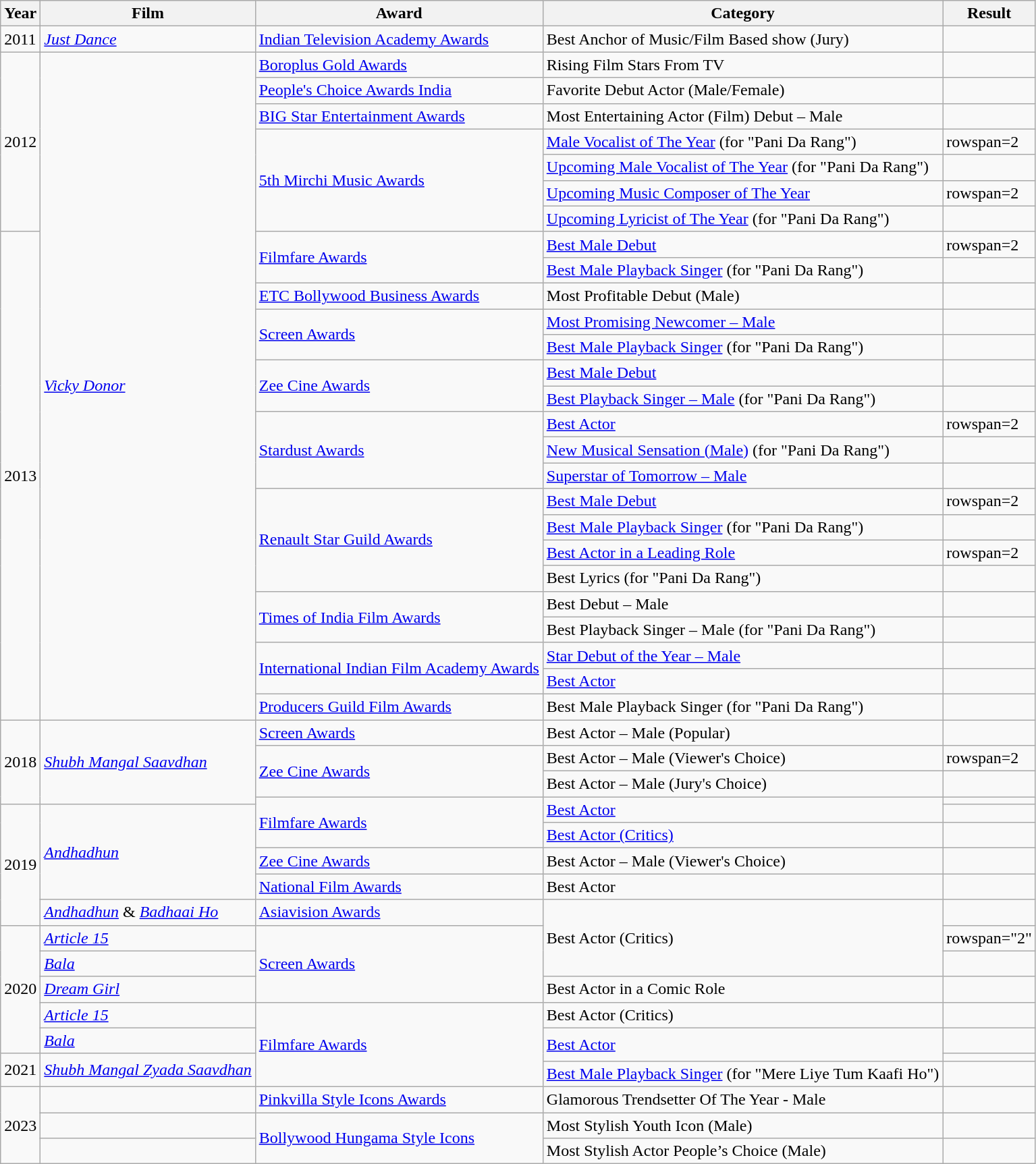<table class="wikitable sortable">
<tr>
<th>Year</th>
<th>Film</th>
<th>Award</th>
<th>Category</th>
<th>Result</th>
</tr>
<tr>
<td>2011</td>
<td><a href='#'><em>Just Dance</em></a></td>
<td><a href='#'>Indian Television Academy Awards</a></td>
<td>Best Anchor of Music/Film Based show (Jury)</td>
<td></td>
</tr>
<tr>
<td rowspan="7">2012</td>
<td rowspan="26"><em><a href='#'>Vicky Donor</a></em></td>
<td><a href='#'>Boroplus Gold Awards</a></td>
<td>Rising Film Stars From TV</td>
<td></td>
</tr>
<tr>
<td><a href='#'>People's Choice Awards India</a></td>
<td>Favorite Debut Actor (Male/Female)</td>
<td></td>
</tr>
<tr>
<td><a href='#'>BIG Star Entertainment Awards</a></td>
<td>Most Entertaining Actor (Film) Debut – Male</td>
<td></td>
</tr>
<tr>
<td rowspan=4><a href='#'>5th Mirchi Music Awards</a></td>
<td><a href='#'>Male Vocalist of The Year</a> (for "Pani Da Rang")</td>
<td>rowspan=2 </td>
</tr>
<tr>
<td><a href='#'>Upcoming Male Vocalist of The Year</a> (for "Pani Da Rang")</td>
</tr>
<tr>
<td><a href='#'>Upcoming Music Composer of The Year</a></td>
<td>rowspan=2 </td>
</tr>
<tr>
<td><a href='#'>Upcoming Lyricist of The Year</a> (for "Pani Da Rang")</td>
</tr>
<tr>
<td rowspan="19">2013</td>
<td rowspan="2"><a href='#'>Filmfare Awards</a></td>
<td><a href='#'>Best Male Debut</a></td>
<td>rowspan=2 </td>
</tr>
<tr>
<td><a href='#'>Best Male Playback Singer</a> (for "Pani Da Rang")</td>
</tr>
<tr>
<td><a href='#'>ETC Bollywood Business Awards</a></td>
<td>Most Profitable Debut (Male)</td>
<td></td>
</tr>
<tr>
<td rowspan="2"><a href='#'>Screen Awards</a></td>
<td><a href='#'>Most Promising Newcomer – Male</a></td>
<td></td>
</tr>
<tr>
<td><a href='#'>Best Male Playback Singer</a> (for "Pani Da Rang")</td>
<td></td>
</tr>
<tr>
<td rowspan="2"><a href='#'>Zee Cine Awards</a></td>
<td><a href='#'>Best Male Debut</a></td>
<td></td>
</tr>
<tr>
<td><a href='#'>Best Playback Singer – Male</a> (for "Pani Da Rang")</td>
<td></td>
</tr>
<tr>
<td rowspan="3"><a href='#'>Stardust Awards</a></td>
<td><a href='#'>Best Actor</a></td>
<td>rowspan=2 </td>
</tr>
<tr>
<td><a href='#'>New Musical Sensation (Male)</a> (for "Pani Da Rang")</td>
</tr>
<tr>
<td><a href='#'>Superstar of Tomorrow – Male</a></td>
<td></td>
</tr>
<tr>
<td rowspan="4"><a href='#'>Renault Star Guild Awards</a></td>
<td><a href='#'>Best Male Debut</a></td>
<td>rowspan=2 </td>
</tr>
<tr>
<td><a href='#'>Best Male Playback Singer</a> (for "Pani Da Rang")</td>
</tr>
<tr>
<td><a href='#'>Best Actor in a Leading Role</a></td>
<td>rowspan=2 </td>
</tr>
<tr>
<td>Best Lyrics (for "Pani Da Rang")</td>
</tr>
<tr>
<td rowspan="2"><a href='#'>Times of India Film Awards</a></td>
<td>Best Debut – Male</td>
<td></td>
</tr>
<tr>
<td>Best Playback Singer – Male (for "Pani Da Rang")</td>
<td></td>
</tr>
<tr>
<td rowspan="2"><a href='#'>International Indian Film Academy Awards</a></td>
<td><a href='#'>Star Debut of the Year – Male</a></td>
<td></td>
</tr>
<tr>
<td><a href='#'>Best Actor</a></td>
<td></td>
</tr>
<tr>
<td><a href='#'>Producers Guild Film Awards</a></td>
<td>Best Male Playback Singer (for "Pani Da Rang")</td>
<td></td>
</tr>
<tr>
<td rowspan="4">2018</td>
<td rowspan="4"><em><a href='#'>Shubh Mangal Saavdhan</a></em></td>
<td><a href='#'>Screen Awards</a></td>
<td>Best Actor – Male (Popular)</td>
<td></td>
</tr>
<tr>
<td rowspan="2"><a href='#'>Zee Cine Awards</a></td>
<td>Best Actor – Male (Viewer's Choice)</td>
<td>rowspan=2 </td>
</tr>
<tr>
<td>Best Actor – Male (Jury's Choice)</td>
</tr>
<tr>
<td rowspan="3"><a href='#'>Filmfare Awards</a></td>
<td rowspan="2"><a href='#'>Best Actor</a></td>
<td></td>
</tr>
<tr>
<td rowspan="5">2019</td>
<td rowspan="4"><em><a href='#'>Andhadhun</a></em></td>
<td></td>
</tr>
<tr>
<td><a href='#'>Best Actor (Critics)</a></td>
<td></td>
</tr>
<tr>
<td><a href='#'>Zee Cine Awards</a></td>
<td>Best Actor – Male (Viewer's Choice)</td>
<td></td>
</tr>
<tr>
<td><a href='#'>National Film Awards</a></td>
<td>Best Actor</td>
<td></td>
</tr>
<tr>
<td><em><a href='#'>Andhadhun</a></em> & <em><a href='#'>Badhaai Ho</a></em></td>
<td><a href='#'>Asiavision Awards</a></td>
<td rowspan="3">Best Actor (Critics)</td>
<td></td>
</tr>
<tr>
<td rowspan="5">2020</td>
<td><em><a href='#'>Article 15</a></em></td>
<td rowspan="3"><a href='#'>Screen Awards</a></td>
<td>rowspan="2"</td>
</tr>
<tr>
<td><em><a href='#'>Bala</a></em></td>
<td></td>
</tr>
<tr>
<td><em><a href='#'>Dream Girl</a></em></td>
<td>Best Actor in a Comic Role</td>
<td></td>
</tr>
<tr>
<td><em><a href='#'>Article 15</a></em></td>
<td rowspan="4"><a href='#'>Filmfare Awards</a></td>
<td>Best Actor (Critics)</td>
<td></td>
</tr>
<tr>
<td><em><a href='#'>Bala</a></em></td>
<td rowspan="2"><a href='#'>Best Actor</a></td>
<td></td>
</tr>
<tr>
<td rowspan="2">2021</td>
<td rowspan="2"><em><a href='#'>Shubh Mangal Zyada Saavdhan</a></em></td>
<td></td>
</tr>
<tr>
<td><a href='#'>Best Male Playback Singer</a> (for "Mere Liye Tum Kaafi Ho")</td>
<td></td>
</tr>
<tr>
<td rowspan="3">2023</td>
<td></td>
<td><a href='#'>Pinkvilla Style Icons Awards</a></td>
<td>Glamorous Trendsetter Of The Year - Male</td>
<td></td>
</tr>
<tr>
<td></td>
<td rowspan="3"><a href='#'>Bollywood Hungama Style Icons</a></td>
<td>Most Stylish Youth Icon (Male)</td>
<td></td>
</tr>
<tr>
<td></td>
<td>Most Stylish Actor People’s Choice (Male)</td>
<td></td>
</tr>
</table>
